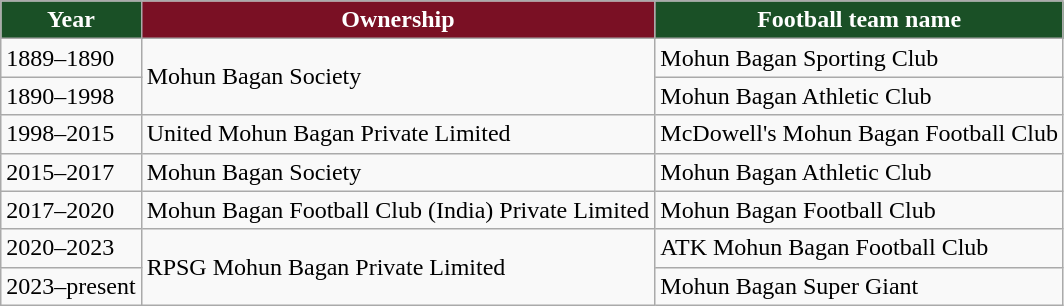<table class="wikitable">
<tr>
<th style="background:#1A5026; color:white; text-align:center;">Year</th>
<th style="background:#7A1024; color:white; text-align:center;">Ownership</th>
<th style="background:#1A5026; color:white; text-align:center;">Football team name</th>
</tr>
<tr>
<td>1889–1890</td>
<td rowspan=2>Mohun Bagan Society</td>
<td>Mohun Bagan Sporting Club</td>
</tr>
<tr>
<td>1890–1998</td>
<td>Mohun Bagan Athletic Club</td>
</tr>
<tr>
<td>1998–2015</td>
<td>United Mohun Bagan Private Limited</td>
<td>McDowell's Mohun Bagan Football Club</td>
</tr>
<tr>
<td>2015–2017</td>
<td>Mohun Bagan Society</td>
<td>Mohun Bagan Athletic Club</td>
</tr>
<tr>
<td>2017–2020</td>
<td>Mohun Bagan Football Club (India) Private Limited</td>
<td>Mohun Bagan Football Club</td>
</tr>
<tr>
<td>2020–2023</td>
<td rowspan="2">RPSG Mohun Bagan Private Limited</td>
<td>ATK Mohun Bagan Football Club</td>
</tr>
<tr>
<td>2023–present</td>
<td>Mohun Bagan Super Giant</td>
</tr>
</table>
